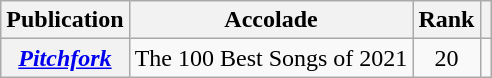<table class="wikitable sortable plainrowheaders" style="text-align:center;">
<tr>
<th>Publication</th>
<th class="unsortable">Accolade</th>
<th>Rank</th>
<th class="unsortable"></th>
</tr>
<tr>
<th scope="row"><em><a href='#'>Pitchfork</a></em></th>
<td>The 100 Best Songs of 2021</td>
<td>20</td>
<td></td>
</tr>
</table>
